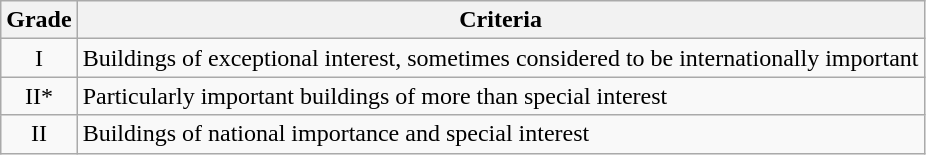<table class="wikitable">
<tr>
<th>Grade</th>
<th>Criteria</th>
</tr>
<tr>
<td align="center" >I</td>
<td>Buildings of exceptional interest, sometimes considered to be internationally important</td>
</tr>
<tr>
<td align="center" >II*</td>
<td>Particularly important buildings of more than special interest</td>
</tr>
<tr>
<td align="center" >II</td>
<td>Buildings of national importance and special interest</td>
</tr>
</table>
